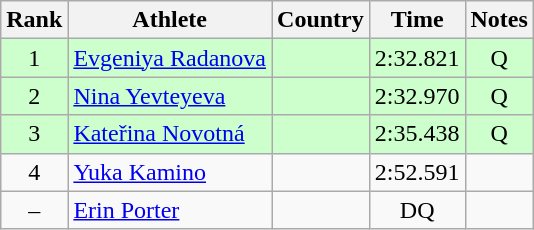<table class="wikitable sortable" style="text-align:center">
<tr>
<th>Rank</th>
<th>Athlete</th>
<th>Country</th>
<th>Time</th>
<th>Notes</th>
</tr>
<tr bgcolor=ccffcc>
<td>1</td>
<td align=left><a href='#'>Evgeniya Radanova</a></td>
<td align=left></td>
<td>2:32.821</td>
<td>Q</td>
</tr>
<tr bgcolor=ccffcc>
<td>2</td>
<td align=left><a href='#'>Nina Yevteyeva</a></td>
<td align=left></td>
<td>2:32.970</td>
<td>Q</td>
</tr>
<tr bgcolor=ccffcc>
<td>3</td>
<td align=left><a href='#'>Kateřina Novotná</a></td>
<td align=left></td>
<td>2:35.438</td>
<td>Q</td>
</tr>
<tr>
<td>4</td>
<td align=left><a href='#'>Yuka Kamino</a></td>
<td align=left></td>
<td>2:52.591</td>
<td></td>
</tr>
<tr>
<td>–</td>
<td align=left><a href='#'>Erin Porter</a></td>
<td align=left></td>
<td>DQ</td>
<td></td>
</tr>
</table>
